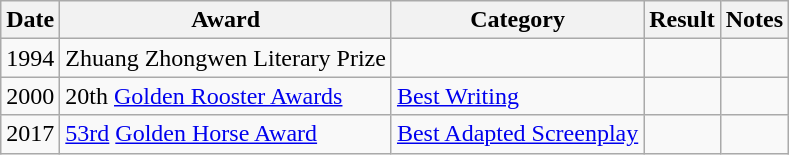<table class="wikitable">
<tr>
<th>Date</th>
<th>Award</th>
<th>Category</th>
<th>Result</th>
<th>Notes</th>
</tr>
<tr>
<td>1994</td>
<td>Zhuang Zhongwen Literary Prize</td>
<td></td>
<td></td>
<td></td>
</tr>
<tr>
<td>2000</td>
<td>20th <a href='#'>Golden Rooster Awards</a></td>
<td><a href='#'>Best Writing</a></td>
<td></td>
<td></td>
</tr>
<tr>
<td>2017</td>
<td><a href='#'>53rd</a> <a href='#'>Golden Horse Award</a></td>
<td><a href='#'>Best Adapted Screenplay</a></td>
<td></td>
<td></td>
</tr>
</table>
